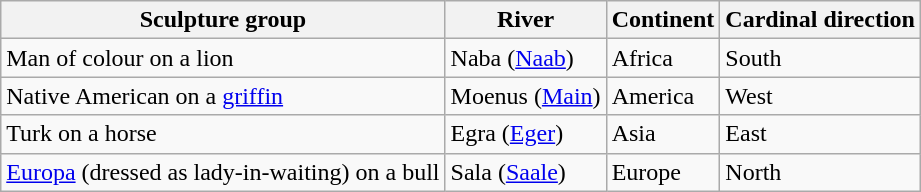<table class="wikitable">
<tr>
<th>Sculpture group</th>
<th>River</th>
<th>Continent</th>
<th>Cardinal direction</th>
</tr>
<tr>
<td>Man of colour on a lion</td>
<td>Naba (<a href='#'>Naab</a>)</td>
<td>Africa</td>
<td>South</td>
</tr>
<tr>
<td>Native American on a <a href='#'>griffin</a></td>
<td>Moenus (<a href='#'>Main</a>)</td>
<td>America</td>
<td>West</td>
</tr>
<tr>
<td>Turk on a horse</td>
<td>Egra (<a href='#'>Eger</a>)</td>
<td>Asia</td>
<td>East</td>
</tr>
<tr>
<td><a href='#'>Europa</a> (dressed as lady-in-waiting) on a bull</td>
<td>Sala (<a href='#'>Saale</a>)</td>
<td>Europe</td>
<td>North</td>
</tr>
</table>
